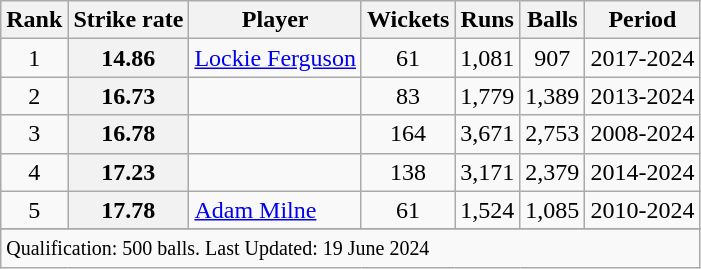<table class="wikitable plainrowheaders sortable">
<tr>
<th scope=col>Rank</th>
<th scope=col>Strike rate</th>
<th scope=col>Player</th>
<th scope=col>Wickets</th>
<th scope=col>Runs</th>
<th scope=col>Balls</th>
<th scope=col>Period</th>
</tr>
<tr>
<td align=center>1</td>
<th scope=row style=text-align:center;>14.86</th>
<td><a href='#'>Lockie Ferguson</a></td>
<td align=center>61</td>
<td align=center>1,081</td>
<td align=center>907</td>
<td>2017-2024</td>
</tr>
<tr>
<td align=center>2</td>
<th scope=row style=text-align:center;>16.73</th>
<td></td>
<td align=center>83</td>
<td align=center>1,779</td>
<td align=center>1,389</td>
<td>2013-2024</td>
</tr>
<tr>
<td align=center>3</td>
<th scope=row style=text-align:center;>16.78</th>
<td></td>
<td align=center>164</td>
<td align=center>3,671</td>
<td align=center>2,753</td>
<td>2008-2024</td>
</tr>
<tr>
<td align=center>4</td>
<th scope=row style=text-align:center;>17.23</th>
<td></td>
<td align=center>138</td>
<td align=center>3,171</td>
<td align=center>2,379</td>
<td>2014-2024</td>
</tr>
<tr>
<td align=center>5</td>
<th scope=row style=text-align:center;>17.78</th>
<td><a href='#'>Adam Milne</a></td>
<td align=center>61</td>
<td align=center>1,524</td>
<td align=center>1,085</td>
<td>2010-2024</td>
</tr>
<tr>
</tr>
<tr class=sortbottom>
<td colspan=7><small>Qualification: 500 balls. Last Updated: 19 June 2024</small></td>
</tr>
</table>
